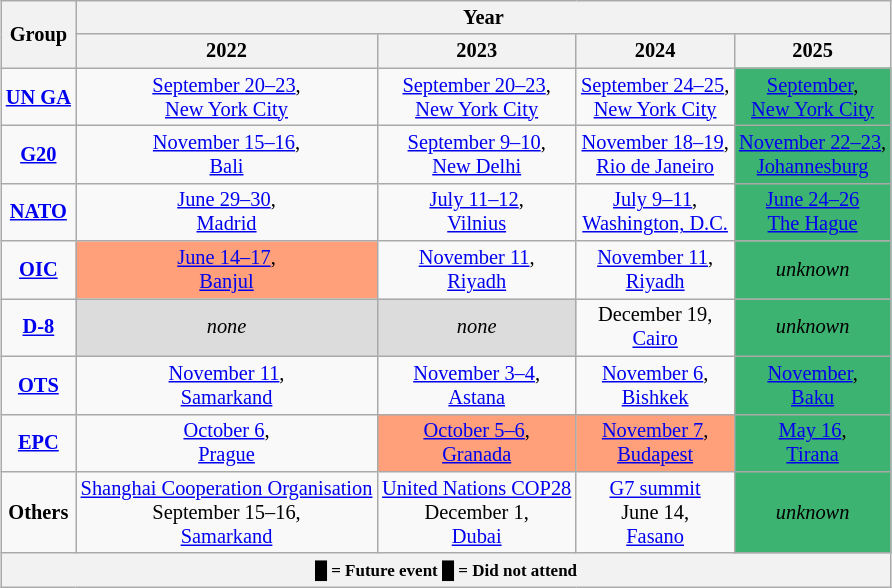<table class="wikitable" style="font-size:85%; text-align:center; margin:1em auto;">
<tr>
<th rowspan="2">Group</th>
<th colspan="10">Year</th>
</tr>
<tr>
<th>2022</th>
<th>2023</th>
<th>2024</th>
<th>2025</th>
</tr>
<tr>
<td><strong><a href='#'>UN GA</a></strong></td>
<td><a href='#'>September 20–23</a>,<br> <a href='#'>New York City</a></td>
<td><a href='#'>September 20–23</a>,<br> <a href='#'>New York City</a></td>
<td><a href='#'>September 24–25</a>,<br> <a href='#'>New York City</a></td>
<td style="background:#3Cb371;"><a href='#'>September</a>,<br> <a href='#'>New York City</a></td>
</tr>
<tr>
<td><strong><a href='#'>G20</a></strong></td>
<td><a href='#'>November 15–16</a>,<br> <a href='#'>Bali</a></td>
<td><a href='#'>September 9–10</a>,<br> <a href='#'>New Delhi</a></td>
<td><a href='#'>November 18–19</a>,<br> <a href='#'>Rio de Janeiro</a></td>
<td style="background:#3Cb371;"><a href='#'>November 22–23</a>,<br> <a href='#'>Johannesburg</a></td>
</tr>
<tr>
<td><strong><a href='#'>NATO</a></strong></td>
<td><a href='#'>June 29–30</a>,<br> <a href='#'>Madrid</a></td>
<td><a href='#'>July 11–12</a>,<br> <a href='#'>Vilnius</a></td>
<td><a href='#'>July 9–11</a>,<br> <a href='#'>Washington, D.C.</a></td>
<td style="background:#3Cb371;"><a href='#'>June 24–26</a><br> <a href='#'>The Hague</a></td>
</tr>
<tr>
<td><strong><a href='#'>OIC</a></strong></td>
<td style="background:#ffa07a;"><a href='#'>June 14–17</a>,<br> <a href='#'>Banjul</a></td>
<td><a href='#'>November 11</a>,<br> <a href='#'>Riyadh</a></td>
<td><a href='#'>November 11</a>,<br> <a href='#'>Riyadh</a></td>
<td style="background:#3Cb371;"><em>unknown</em></td>
</tr>
<tr>
<td><strong><a href='#'>D-8</a></strong></td>
<td style="background:#dcdcdc;"><em>none</em></td>
<td style="background:#dcdcdc;"><em>none</em></td>
<td>December 19,<br> <a href='#'>Cairo</a></td>
<td style="background:#3Cb371;"><em>unknown</em></td>
</tr>
<tr>
<td><strong><a href='#'>OTS</a></strong></td>
<td><a href='#'>November 11</a>,<br> <a href='#'>Samarkand</a></td>
<td><a href='#'>November 3–4</a>,<br> <a href='#'>Astana</a></td>
<td><a href='#'>November 6</a>,<br> <a href='#'>Bishkek</a></td>
<td style="background:#3Cb371;"><a href='#'>November</a>,<br> <a href='#'>Baku</a></td>
</tr>
<tr>
<td><strong><a href='#'>EPC</a></strong></td>
<td><a href='#'>October 6</a>,<br> <a href='#'>Prague</a></td>
<td style="background:#ffa07a;"><a href='#'>October 5–6</a>,<br> <a href='#'>Granada</a></td>
<td style="background:#ffa07a;"><a href='#'>November 7</a>,<br> <a href='#'>Budapest</a></td>
<td style="background:#3Cb371;"><a href='#'>May 16</a>,<br> <a href='#'>Tirana</a></td>
</tr>
<tr>
<td><strong>Others</strong></td>
<td><a href='#'>Shanghai Cooperation Organisation</a><br>September 15–16,<br> <a href='#'>Samarkand</a></td>
<td><a href='#'>United Nations COP28</a><br>December 1,<br> <a href='#'>Dubai</a></td>
<td><a href='#'>G7 summit</a><br>June 14,<br> <a href='#'>Fasano</a></td>
<td style="background:#3Cb371;"><em>unknown</em></td>
</tr>
<tr>
<th colspan="11"><small><span>█</span> = Future event <span>█</span> = Did not attend</small></th>
</tr>
</table>
